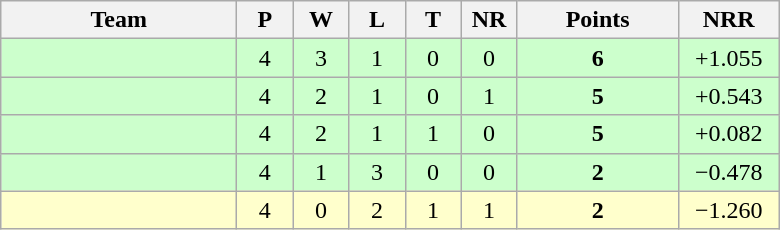<table class="wikitable" style="text-align:center;">
<tr>
<th width=150>Team</th>
<th style="width:30px;" abbr="Played">P</th>
<th style="width:30px;" abbr="Won">W</th>
<th style="width:30px;" abbr="Lost">L</th>
<th style="width:30px;" abbr="Tied">T</th>
<th style="width:30px;" abbr="No result">NR</th>
<th style="width:100px;" abbr="Points">Points</th>
<th style="width:60px;" abbr="Net run rate">NRR</th>
</tr>
<tr style="background:#cfc;">
<td style="text-align:left;"></td>
<td>4</td>
<td>3</td>
<td>1</td>
<td>0</td>
<td>0</td>
<td><strong>6</strong></td>
<td>+1.055</td>
</tr>
<tr style="background:#cfc;">
<td style="text-align:left;"></td>
<td>4</td>
<td>2</td>
<td>1</td>
<td>0</td>
<td>1</td>
<td><strong>5</strong></td>
<td>+0.543</td>
</tr>
<tr style="background:#cfc;">
<td style="text-align:left;"></td>
<td>4</td>
<td>2</td>
<td>1</td>
<td>1</td>
<td>0</td>
<td><strong>5</strong></td>
<td>+0.082</td>
</tr>
<tr style="background:#cfc;">
<td style="text-align:left;"></td>
<td>4</td>
<td>1</td>
<td>3</td>
<td>0</td>
<td>0</td>
<td><strong>2</strong></td>
<td>−0.478</td>
</tr>
<tr style="background:#ffc;">
<td style="text-align:left;"></td>
<td>4</td>
<td>0</td>
<td>2</td>
<td>1</td>
<td>1</td>
<td><strong>2</strong></td>
<td>−1.260</td>
</tr>
</table>
